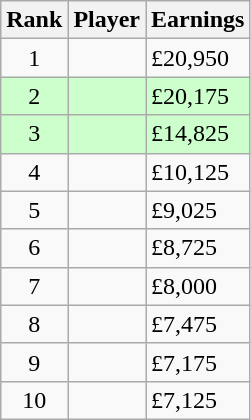<table class="wikitable" text-align:right; margin-left:1em">
<tr>
<th>Rank</th>
<th>Player</th>
<th>Earnings</th>
</tr>
<tr>
<td align=center>1</td>
<td style="text-align:left"></td>
<td>£20,950</td>
</tr>
<tr style="background-color:#ccffcc">
<td align=center>2</td>
<td style="text-align:left"></td>
<td>£20,175</td>
</tr>
<tr style="background-color:#ccffcc">
<td align=center>3</td>
<td style="text-align:left"></td>
<td>£14,825</td>
</tr>
<tr>
<td align=center>4</td>
<td style="text-align:left"></td>
<td>£10,125</td>
</tr>
<tr>
<td align=center>5</td>
<td style="text-align:left"></td>
<td>£9,025</td>
</tr>
<tr>
<td align=center>6</td>
<td style="text-align:left"></td>
<td>£8,725</td>
</tr>
<tr>
<td align=center>7</td>
<td style="text-align:left"></td>
<td>£8,000</td>
</tr>
<tr>
<td align=center>8</td>
<td style="text-align:left"></td>
<td>£7,475</td>
</tr>
<tr>
<td align=center>9</td>
<td style="text-align:left"></td>
<td>£7,175</td>
</tr>
<tr>
<td align=center>10</td>
<td style="text-align:left"></td>
<td>£7,125</td>
</tr>
</table>
